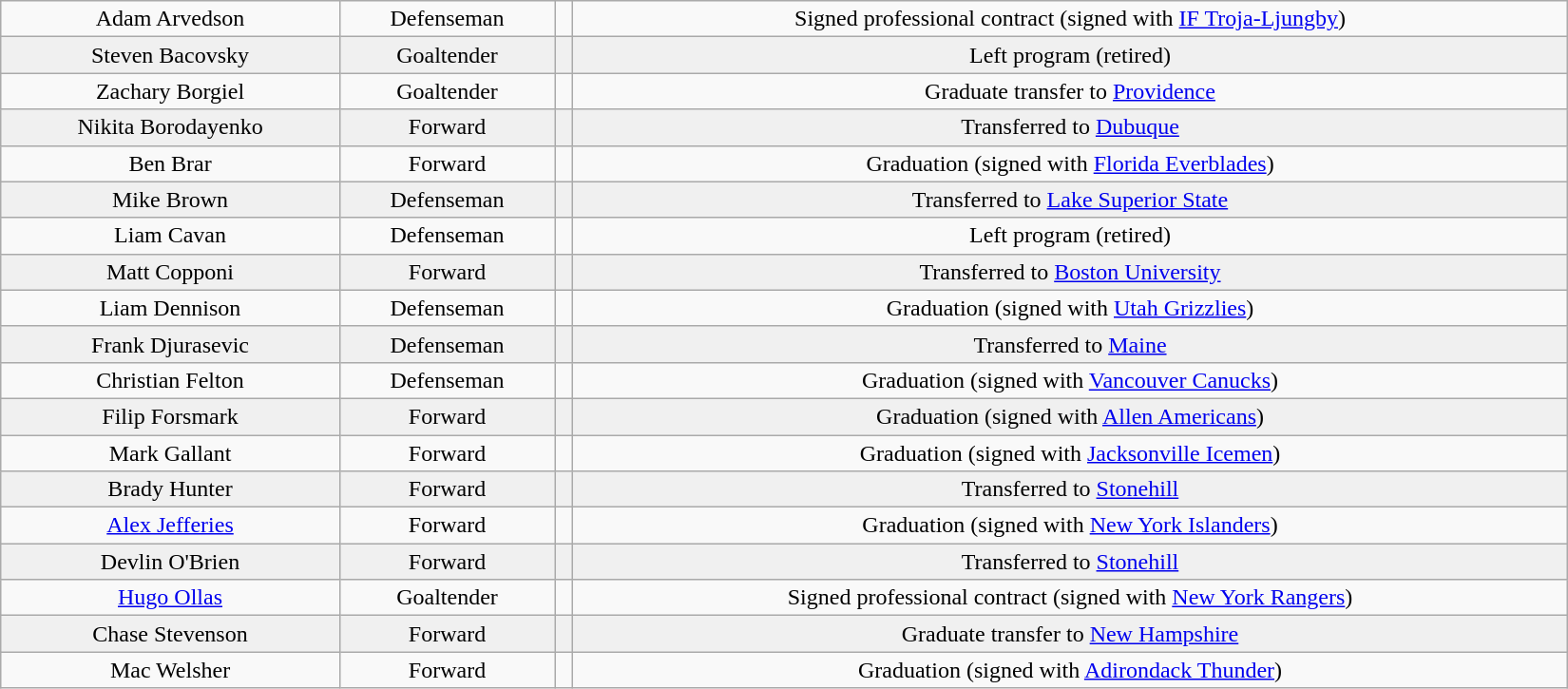<table class="wikitable" width=1100>
<tr align="center" bgcolor="">
<td>Adam Arvedson</td>
<td>Defenseman</td>
<td></td>
<td>Signed professional contract (signed with <a href='#'>IF Troja-Ljungby</a>)</td>
</tr>
<tr align="center" bgcolor="f0f0f0">
<td>Steven Bacovsky</td>
<td>Goaltender</td>
<td></td>
<td>Left program (retired)</td>
</tr>
<tr align="center" bgcolor="">
<td>Zachary Borgiel</td>
<td>Goaltender</td>
<td></td>
<td>Graduate transfer to <a href='#'>Providence</a></td>
</tr>
<tr align="center" bgcolor="f0f0f0">
<td>Nikita Borodayenko</td>
<td>Forward</td>
<td></td>
<td>Transferred to <a href='#'>Dubuque</a></td>
</tr>
<tr align="center" bgcolor="">
<td>Ben Brar</td>
<td>Forward</td>
<td></td>
<td>Graduation (signed with <a href='#'>Florida Everblades</a>)</td>
</tr>
<tr align="center" bgcolor="f0f0f0">
<td>Mike Brown</td>
<td>Defenseman</td>
<td></td>
<td>Transferred to <a href='#'>Lake Superior State</a></td>
</tr>
<tr align="center" bgcolor="">
<td>Liam Cavan</td>
<td>Defenseman</td>
<td></td>
<td>Left program (retired)</td>
</tr>
<tr align="center" bgcolor="f0f0f0">
<td>Matt Copponi</td>
<td>Forward</td>
<td></td>
<td>Transferred to <a href='#'>Boston University</a></td>
</tr>
<tr align="center" bgcolor="">
<td>Liam Dennison</td>
<td>Defenseman</td>
<td></td>
<td>Graduation (signed with <a href='#'>Utah Grizzlies</a>)</td>
</tr>
<tr align="center" bgcolor="f0f0f0">
<td>Frank Djurasevic</td>
<td>Defenseman</td>
<td></td>
<td>Transferred to <a href='#'>Maine</a></td>
</tr>
<tr align="center" bgcolor="">
<td>Christian Felton</td>
<td>Defenseman</td>
<td></td>
<td>Graduation (signed with <a href='#'>Vancouver Canucks</a>)</td>
</tr>
<tr align="center" bgcolor="f0f0f0">
<td>Filip Forsmark</td>
<td>Forward</td>
<td></td>
<td>Graduation (signed with <a href='#'>Allen Americans</a>)</td>
</tr>
<tr align="center" bgcolor="">
<td>Mark Gallant</td>
<td>Forward</td>
<td></td>
<td>Graduation (signed with <a href='#'>Jacksonville Icemen</a>)</td>
</tr>
<tr align="center" bgcolor="f0f0f0">
<td>Brady Hunter</td>
<td>Forward</td>
<td></td>
<td>Transferred to <a href='#'>Stonehill</a></td>
</tr>
<tr align="center" bgcolor="">
<td><a href='#'>Alex Jefferies</a></td>
<td>Forward</td>
<td></td>
<td>Graduation (signed with <a href='#'>New York Islanders</a>)</td>
</tr>
<tr align="center" bgcolor="f0f0f0">
<td>Devlin O'Brien</td>
<td>Forward</td>
<td></td>
<td>Transferred to <a href='#'>Stonehill</a></td>
</tr>
<tr align="center" bgcolor="">
<td><a href='#'>Hugo Ollas</a></td>
<td>Goaltender</td>
<td></td>
<td>Signed professional contract (signed with <a href='#'>New York Rangers</a>)</td>
</tr>
<tr align="center" bgcolor="f0f0f0">
<td>Chase Stevenson</td>
<td>Forward</td>
<td></td>
<td>Graduate transfer to <a href='#'>New Hampshire</a></td>
</tr>
<tr align="center" bgcolor="">
<td>Mac Welsher</td>
<td>Forward</td>
<td></td>
<td>Graduation (signed with <a href='#'>Adirondack Thunder</a>)</td>
</tr>
</table>
